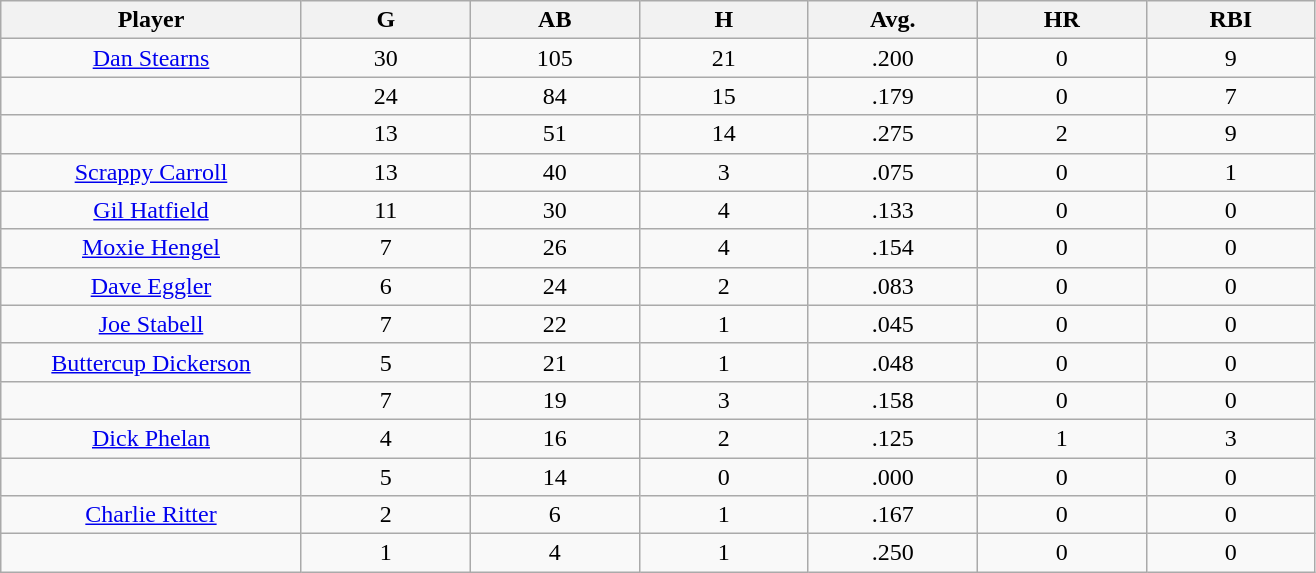<table class="wikitable sortable">
<tr>
<th bgcolor="#DDDDFF" width="16%">Player</th>
<th bgcolor="#DDDDFF" width="9%">G</th>
<th bgcolor="#DDDDFF" width="9%">AB</th>
<th bgcolor="#DDDDFF" width="9%">H</th>
<th bgcolor="#DDDDFF" width="9%">Avg.</th>
<th bgcolor="#DDDDFF" width="9%">HR</th>
<th bgcolor="#DDDDFF" width="9%">RBI</th>
</tr>
<tr align="center">
<td><a href='#'>Dan Stearns</a></td>
<td>30</td>
<td>105</td>
<td>21</td>
<td>.200</td>
<td>0</td>
<td>9</td>
</tr>
<tr align=center>
<td></td>
<td>24</td>
<td>84</td>
<td>15</td>
<td>.179</td>
<td>0</td>
<td>7</td>
</tr>
<tr align="center">
<td></td>
<td>13</td>
<td>51</td>
<td>14</td>
<td>.275</td>
<td>2</td>
<td>9</td>
</tr>
<tr align="center">
<td><a href='#'>Scrappy Carroll</a></td>
<td>13</td>
<td>40</td>
<td>3</td>
<td>.075</td>
<td>0</td>
<td>1</td>
</tr>
<tr align=center>
<td><a href='#'>Gil Hatfield</a></td>
<td>11</td>
<td>30</td>
<td>4</td>
<td>.133</td>
<td>0</td>
<td>0</td>
</tr>
<tr align=center>
<td><a href='#'>Moxie Hengel</a></td>
<td>7</td>
<td>26</td>
<td>4</td>
<td>.154</td>
<td>0</td>
<td>0</td>
</tr>
<tr align=center>
<td><a href='#'>Dave Eggler</a></td>
<td>6</td>
<td>24</td>
<td>2</td>
<td>.083</td>
<td>0</td>
<td>0</td>
</tr>
<tr align=center>
<td><a href='#'>Joe Stabell</a></td>
<td>7</td>
<td>22</td>
<td>1</td>
<td>.045</td>
<td>0</td>
<td>0</td>
</tr>
<tr align=center>
<td><a href='#'>Buttercup Dickerson</a></td>
<td>5</td>
<td>21</td>
<td>1</td>
<td>.048</td>
<td>0</td>
<td>0</td>
</tr>
<tr align=center>
<td></td>
<td>7</td>
<td>19</td>
<td>3</td>
<td>.158</td>
<td>0</td>
<td>0</td>
</tr>
<tr align="center">
<td><a href='#'>Dick Phelan</a></td>
<td>4</td>
<td>16</td>
<td>2</td>
<td>.125</td>
<td>1</td>
<td>3</td>
</tr>
<tr align=center>
<td></td>
<td>5</td>
<td>14</td>
<td>0</td>
<td>.000</td>
<td>0</td>
<td>0</td>
</tr>
<tr align="center">
<td><a href='#'>Charlie Ritter</a></td>
<td>2</td>
<td>6</td>
<td>1</td>
<td>.167</td>
<td>0</td>
<td>0</td>
</tr>
<tr align=center>
<td></td>
<td>1</td>
<td>4</td>
<td>1</td>
<td>.250</td>
<td>0</td>
<td>0</td>
</tr>
</table>
